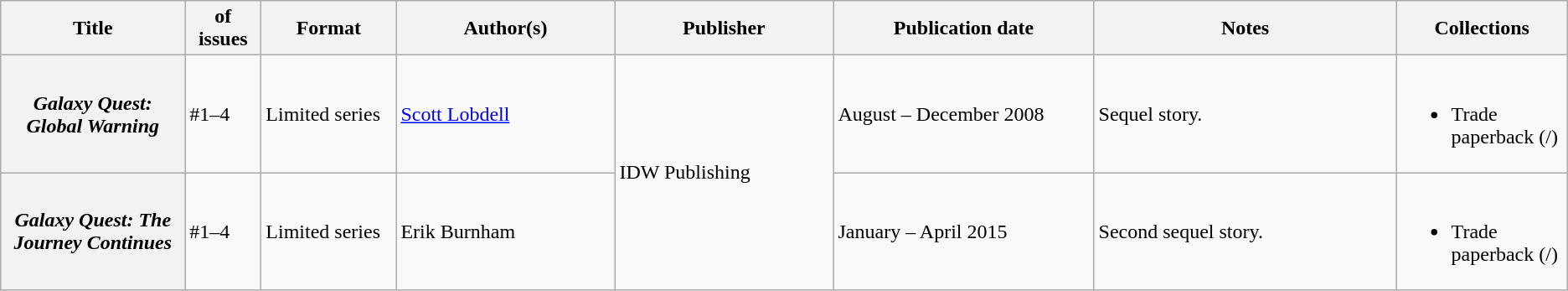<table class="wikitable">
<tr>
<th>Title</th>
<th style="width:40pt"> of issues</th>
<th style="width:75pt">Format</th>
<th style="width:125pt">Author(s)</th>
<th style="width:125pt">Publisher</th>
<th style="width:150pt">Publication date</th>
<th style="width:175pt">Notes</th>
<th>Collections</th>
</tr>
<tr>
<th><em>Galaxy Quest: Global Warning</em></th>
<td>#1–4</td>
<td>Limited series</td>
<td><a href='#'>Scott Lobdell</a></td>
<td rowspan="2">IDW Publishing</td>
<td>August – December 2008</td>
<td>Sequel story.</td>
<td><br><ul><li>Trade paperback (/)</li></ul></td>
</tr>
<tr>
<th><em>Galaxy Quest: The Journey Continues</em></th>
<td>#1–4</td>
<td>Limited series</td>
<td>Erik Burnham</td>
<td>January – April 2015</td>
<td>Second sequel story.</td>
<td><br><ul><li>Trade paperback (/)</li></ul></td>
</tr>
</table>
